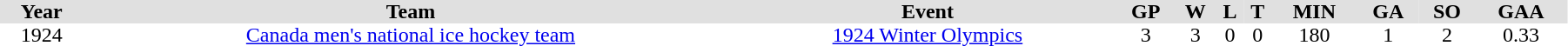<table border="0" cellpadding="0" cellspacing="0" style="text-align:center; width:95%;">
<tr>
<th colspan="3" style="background:#fff;"></th>
<th rowspan="99" style="background:#fff;"></th>
</tr>
<tr style="background:#e0e0e0;">
<th>Year</th>
<th>Team</th>
<th>Event</th>
<th rowspan="99" style="background:#fff;"></th>
<th>GP</th>
<th>W</th>
<th>L</th>
<th>T</th>
<th>MIN</th>
<th>GA</th>
<th>SO</th>
<th>GAA</th>
</tr>
<tr>
<td>1924</td>
<td><a href='#'>Canada men's national ice hockey team</a></td>
<td><a href='#'>1924 Winter Olympics</a></td>
<td>3</td>
<td>3</td>
<td>0</td>
<td>0</td>
<td>180</td>
<td>1</td>
<td>2</td>
<td>0.33</td>
</tr>
<tr>
</tr>
</table>
